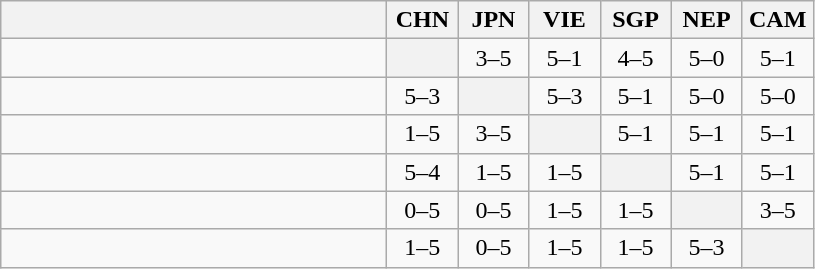<table class="wikitable" style="text-align:center">
<tr>
<th width="250"> </th>
<th width="40">CHN</th>
<th width="40">JPN</th>
<th width="40">VIE</th>
<th width="40">SGP</th>
<th width="40">NEP</th>
<th width="40">CAM</th>
</tr>
<tr>
<td align=left></td>
<th></th>
<td>3–5</td>
<td>5–1</td>
<td>4–5</td>
<td>5–0</td>
<td>5–1</td>
</tr>
<tr>
<td align=left></td>
<td>5–3</td>
<th></th>
<td>5–3</td>
<td>5–1</td>
<td>5–0</td>
<td>5–0</td>
</tr>
<tr>
<td align=left></td>
<td>1–5</td>
<td>3–5</td>
<th></th>
<td>5–1</td>
<td>5–1</td>
<td>5–1</td>
</tr>
<tr>
<td align=left></td>
<td>5–4</td>
<td>1–5</td>
<td>1–5</td>
<th></th>
<td>5–1</td>
<td>5–1</td>
</tr>
<tr>
<td align=left></td>
<td>0–5</td>
<td>0–5</td>
<td>1–5</td>
<td>1–5</td>
<th></th>
<td>3–5</td>
</tr>
<tr>
<td align=left></td>
<td>1–5</td>
<td>0–5</td>
<td>1–5</td>
<td>1–5</td>
<td>5–3</td>
<th></th>
</tr>
</table>
